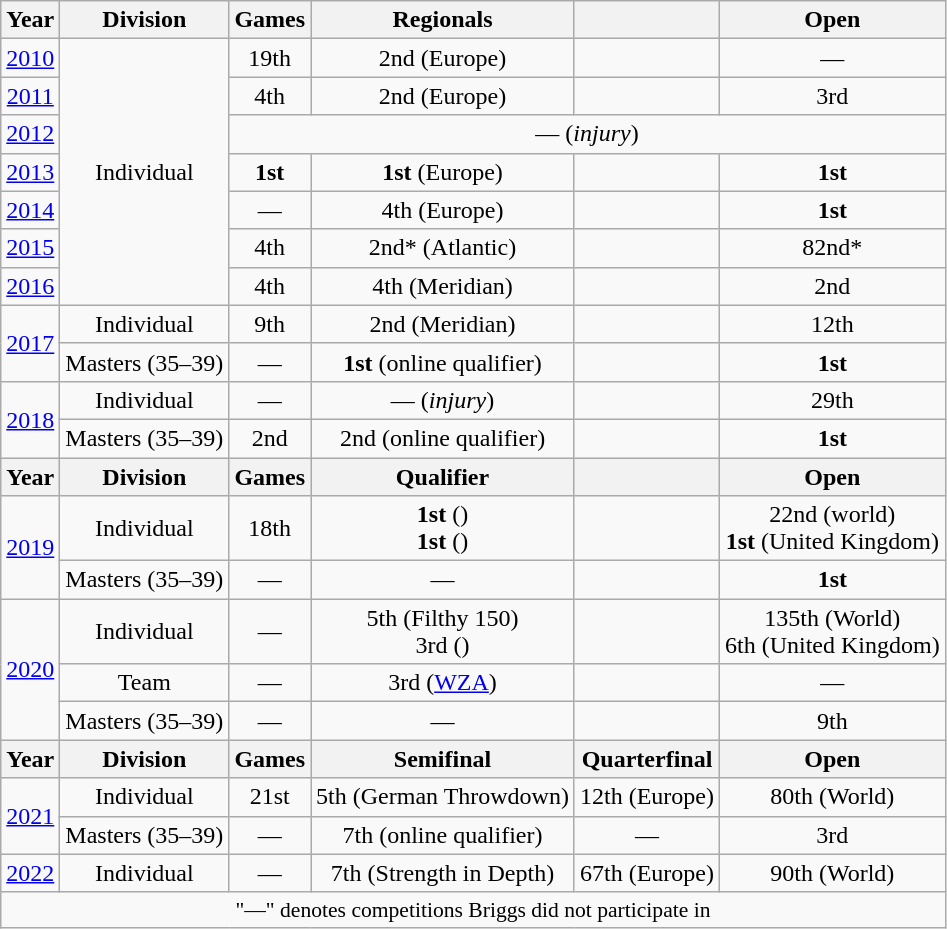<table class="wikitable" style="text-align:center">
<tr>
<th>Year</th>
<th>Division</th>
<th>Games</th>
<th>Regionals</th>
<th></th>
<th>Open</th>
</tr>
<tr>
<td><a href='#'>2010</a></td>
<td rowspan="7">Individual</td>
<td>19th</td>
<td>2nd (Europe)</td>
<td></td>
<td>—</td>
</tr>
<tr>
<td><a href='#'>2011</a></td>
<td>4th</td>
<td>2nd (Europe)</td>
<td></td>
<td>3rd</td>
</tr>
<tr>
<td><a href='#'>2012</a></td>
<td colspan=4>— (<em>injury</em>)</td>
</tr>
<tr>
<td><a href='#'>2013</a></td>
<td><strong>1st</strong></td>
<td><strong>1st</strong> (Europe)</td>
<td></td>
<td><strong>1st</strong></td>
</tr>
<tr>
<td><a href='#'>2014</a></td>
<td>—</td>
<td>4th (Europe)</td>
<td></td>
<td><strong>1st</strong></td>
</tr>
<tr>
<td><a href='#'>2015</a></td>
<td>4th</td>
<td>2nd* (Atlantic)</td>
<td></td>
<td>82nd*</td>
</tr>
<tr>
<td><a href='#'>2016</a></td>
<td>4th</td>
<td>4th (Meridian)</td>
<td></td>
<td>2nd</td>
</tr>
<tr>
<td rowspan="2"><a href='#'>2017</a></td>
<td>Individual</td>
<td>9th</td>
<td>2nd (Meridian)</td>
<td></td>
<td>12th</td>
</tr>
<tr>
<td>Masters (35–39)</td>
<td>—</td>
<td><strong>1st</strong> (online qualifier)</td>
<td></td>
<td><strong>1st</strong></td>
</tr>
<tr>
<td rowspan="2"><a href='#'>2018</a></td>
<td>Individual</td>
<td>—</td>
<td>— (<em>injury</em>)</td>
<td></td>
<td>29th</td>
</tr>
<tr>
<td>Masters (35–39)</td>
<td>2nd</td>
<td>2nd (online qualifier)</td>
<td></td>
<td><strong>1st</strong></td>
</tr>
<tr>
<th>Year</th>
<th>Division</th>
<th>Games</th>
<th>Qualifier</th>
<th></th>
<th>Open</th>
</tr>
<tr>
<td rowspan="2"><a href='#'>2019</a></td>
<td>Individual</td>
<td>18th</td>
<td><strong>1st</strong> ()<br><strong>1st</strong> ()</td>
<td></td>
<td>22nd (world)<br><strong>1st</strong> (United Kingdom)</td>
</tr>
<tr>
<td>Masters (35–39)</td>
<td>—</td>
<td>—</td>
<td></td>
<td><strong>1st</strong></td>
</tr>
<tr>
<td rowspan="3"><a href='#'>2020</a></td>
<td>Individual</td>
<td>—</td>
<td>5th (Filthy 150)<br>3rd ()</td>
<td></td>
<td>135th (World)<br>6th (United Kingdom)</td>
</tr>
<tr>
<td>Team<br></td>
<td>—</td>
<td>3rd (<a href='#'>WZA</a>)</td>
<td></td>
<td>—</td>
</tr>
<tr>
<td>Masters (35–39)</td>
<td>—</td>
<td>—</td>
<td></td>
<td>9th</td>
</tr>
<tr>
<th>Year</th>
<th>Division</th>
<th>Games</th>
<th>Semifinal</th>
<th>Quarterfinal</th>
<th>Open</th>
</tr>
<tr>
<td rowspan="2"><a href='#'>2021</a></td>
<td>Individual</td>
<td>21st</td>
<td>5th (German Throwdown)</td>
<td>12th (Europe)</td>
<td>80th (World)</td>
</tr>
<tr>
<td>Masters (35–39)</td>
<td>—</td>
<td>7th (online qualifier)</td>
<td>—</td>
<td>3rd</td>
</tr>
<tr>
<td><a href='#'>2022</a></td>
<td>Individual</td>
<td>—</td>
<td>7th (Strength in Depth)</td>
<td>67th (Europe)</td>
<td>90th (World)</td>
</tr>
<tr>
<td colspan="6" style="font-size:90%;">"—" denotes competitions Briggs did not participate in</td>
</tr>
</table>
